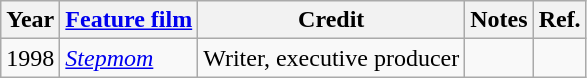<table class="wikitable sortable">
<tr>
<th>Year</th>
<th><a href='#'>Feature film</a></th>
<th>Credit</th>
<th>Notes</th>
<th>Ref.</th>
</tr>
<tr>
<td>1998</td>
<td><em><a href='#'>Stepmom</a></em></td>
<td>Writer, executive producer</td>
<td></td>
<td></td>
</tr>
</table>
